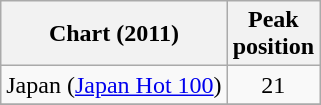<table class="wikitable">
<tr>
<th align="center">Chart (2011)</th>
<th align="center">Peak<br>position</th>
</tr>
<tr>
<td>Japan (<a href='#'>Japan Hot 100</a>)</td>
<td align="center">21</td>
</tr>
<tr>
</tr>
</table>
